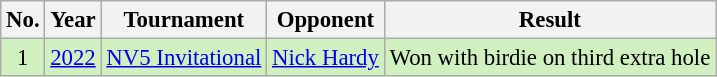<table class="wikitable" style="font-size:95%;">
<tr>
<th>No.</th>
<th>Year</th>
<th>Tournament</th>
<th>Opponent</th>
<th>Result</th>
</tr>
<tr style="background:#D0F0C0;">
<td align=center>1</td>
<td><a href='#'>2022</a></td>
<td><a href='#'>NV5 Invitational</a></td>
<td> <a href='#'>Nick Hardy</a></td>
<td>Won with birdie on third extra hole</td>
</tr>
</table>
